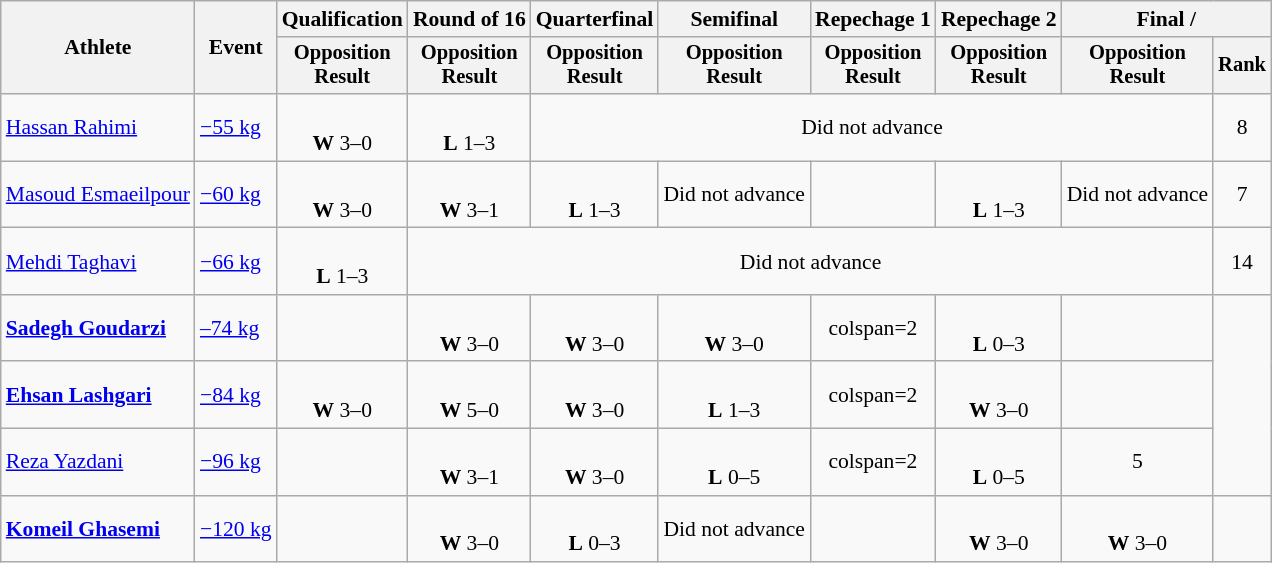<table class="wikitable" style="font-size:90%;">
<tr>
<th rowspan=2>Athlete</th>
<th rowspan=2>Event</th>
<th>Qualification</th>
<th>Round of 16</th>
<th>Quarterfinal</th>
<th>Semifinal</th>
<th>Repechage 1</th>
<th>Repechage 2</th>
<th colspan=2>Final / </th>
</tr>
<tr style="font-size: 95%">
<th>Opposition<br>Result</th>
<th>Opposition<br>Result</th>
<th>Opposition<br>Result</th>
<th>Opposition<br>Result</th>
<th>Opposition<br>Result</th>
<th>Opposition<br>Result</th>
<th>Opposition<br>Result</th>
<th>Rank</th>
</tr>
<tr align=center>
<td align=left><a href='#'>Hassan Rahimi</a></td>
<td align=left><a href='#'>−55 kg</a></td>
<td><br><strong>W</strong> 3–0 <sup></sup></td>
<td><br><strong>L</strong> 1–3 <sup></sup></td>
<td colspan=5>Did not advance</td>
<td>8</td>
</tr>
<tr align=center>
<td align=left><a href='#'>Masoud Esmaeilpour</a></td>
<td align=left><a href='#'>−60 kg</a></td>
<td><br><strong>W</strong> 3–0 <sup></sup></td>
<td><br><strong>W</strong> 3–1 <sup></sup></td>
<td><br><strong>L</strong> 1–3 <sup></sup></td>
<td>Did not advance</td>
<td></td>
<td><br><strong>L</strong> 1–3 <sup></sup></td>
<td>Did not advance</td>
<td>7</td>
</tr>
<tr align=center>
<td align=left><a href='#'>Mehdi Taghavi</a></td>
<td align=left><a href='#'>−66 kg</a></td>
<td><br><strong>L</strong> 1–3 <sup></sup></td>
<td colspan=6>Did not advance</td>
<td>14</td>
</tr>
<tr align=center>
<td align=left><strong><a href='#'>Sadegh Goudarzi</a></strong></td>
<td align=left><a href='#'>–74 kg</a></td>
<td></td>
<td><br><strong>W</strong> 3–0 <sup></sup></td>
<td><br><strong>W</strong> 3–0 <sup></sup></td>
<td><br><strong>W</strong> 3–0 <sup></sup></td>
<td>colspan=2 </td>
<td><br><strong>L</strong> 0–3 <sup></sup></td>
<td></td>
</tr>
<tr align=center>
<td align=left><strong><a href='#'>Ehsan Lashgari</a></strong></td>
<td align=left><a href='#'>−84 kg</a></td>
<td><br><strong>W</strong> 3–0 <sup></sup></td>
<td><br><strong>W</strong> 5–0 <sup></sup></td>
<td><br><strong>W</strong> 3–0 <sup></sup></td>
<td><br><strong>L</strong> 1–3 <sup></sup></td>
<td>colspan=2 </td>
<td><br><strong>W</strong> 3–0 <sup></sup></td>
<td></td>
</tr>
<tr align=center>
<td align=left><a href='#'>Reza Yazdani</a></td>
<td align=left><a href='#'>−96 kg</a></td>
<td></td>
<td><br><strong>W</strong> 3–1 <sup></sup></td>
<td><br><strong>W</strong> 3–0 <sup></sup></td>
<td><br><strong>L</strong> 0–5 <sup></sup></td>
<td>colspan=2 </td>
<td><br><strong>L</strong> 0–5 <sup></sup></td>
<td>5</td>
</tr>
<tr align=center>
<td align=left><strong><a href='#'>Komeil Ghasemi</a></strong></td>
<td align=left><a href='#'>−120 kg</a></td>
<td></td>
<td><br><strong>W</strong> 3–0 <sup></sup></td>
<td><br><strong>L</strong> 0–3 <sup></sup></td>
<td>Did not advance</td>
<td></td>
<td><br><strong>W</strong> 3–0 <sup></sup></td>
<td><br><strong>W</strong> 3–0 <sup></sup></td>
<td></td>
</tr>
</table>
